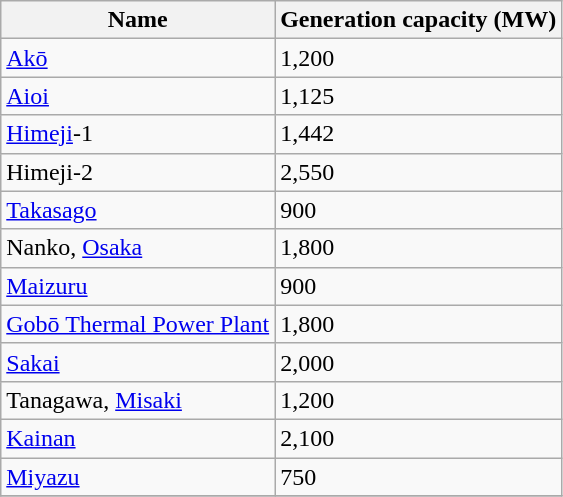<table class="wikitable">
<tr>
<th>Name</th>
<th>Generation capacity (MW)</th>
</tr>
<tr>
<td><a href='#'>Akō</a></td>
<td>1,200</td>
</tr>
<tr>
<td><a href='#'>Aioi</a></td>
<td>1,125</td>
</tr>
<tr>
<td><a href='#'>Himeji</a>-1</td>
<td>1,442</td>
</tr>
<tr>
<td>Himeji-2</td>
<td>2,550</td>
</tr>
<tr>
<td><a href='#'>Takasago</a></td>
<td>900</td>
</tr>
<tr>
<td>Nanko, <a href='#'>Osaka</a></td>
<td>1,800</td>
</tr>
<tr>
<td><a href='#'>Maizuru</a></td>
<td>900</td>
</tr>
<tr>
<td><a href='#'>Gobō Thermal Power Plant</a></td>
<td>1,800</td>
</tr>
<tr>
<td><a href='#'>Sakai</a></td>
<td>2,000</td>
</tr>
<tr>
<td>Tanagawa, <a href='#'>Misaki</a></td>
<td>1,200</td>
</tr>
<tr>
<td><a href='#'>Kainan</a></td>
<td>2,100</td>
</tr>
<tr>
<td><a href='#'>Miyazu</a></td>
<td>750</td>
</tr>
<tr>
</tr>
</table>
